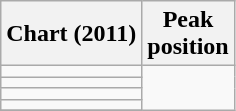<table class="wikitable sortable plainrowheaders">
<tr>
<th>Chart (2011)</th>
<th>Peak<br>position</th>
</tr>
<tr>
<td></td>
</tr>
<tr>
<td></td>
</tr>
<tr>
<td></td>
</tr>
<tr>
<td></td>
</tr>
<tr>
</tr>
</table>
